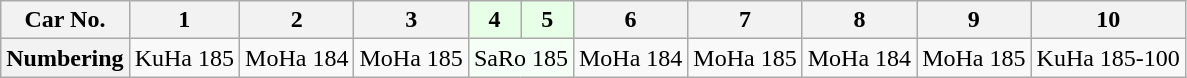<table class="wikitable">
<tr>
<th>Car No.</th>
<th>1</th>
<th>2</th>
<th>3</th>
<th style="background: #E6FFE6">4</th>
<th style="background: #E6FFE6">5</th>
<th>6</th>
<th>7</th>
<th>8</th>
<th>9</th>
<th>10</th>
</tr>
<tr>
<th>Numbering</th>
<td>KuHa 185</td>
<td>MoHa 184</td>
<td>MoHa 185</td>
<td colspan="2" style="background: #F5FFF5">SaRo 185</td>
<td>MoHa 184</td>
<td>MoHa 185</td>
<td>MoHa 184</td>
<td>MoHa 185</td>
<td>KuHa 185-100</td>
</tr>
</table>
